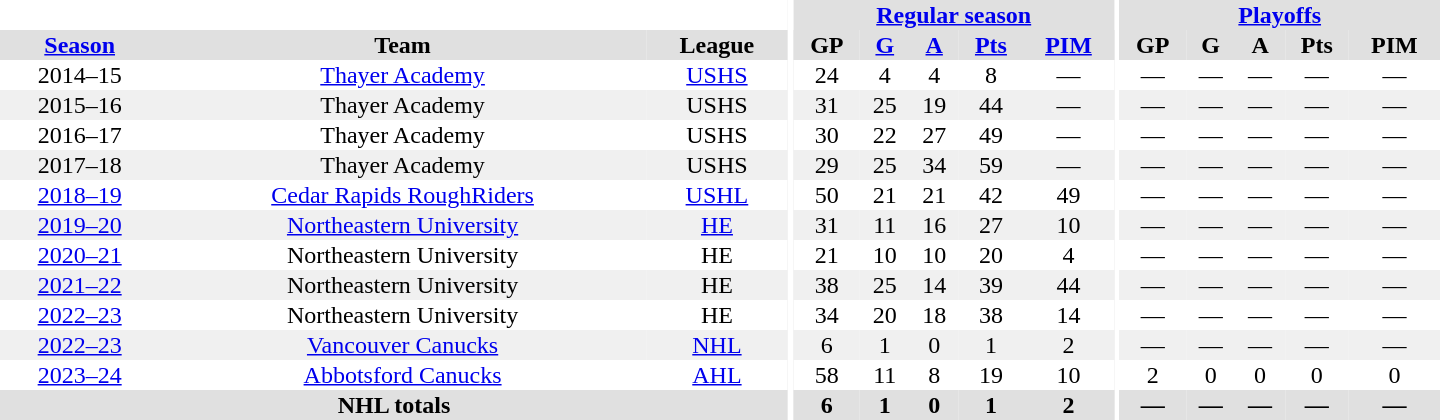<table border="0" cellpadding="1" cellspacing="0" style="text-align:center; width:60em">
<tr bgcolor="#e0e0e0">
<th colspan="3" bgcolor="#ffffff"></th>
<th rowspan="100" bgcolor="#ffffff"></th>
<th colspan="5"><a href='#'>Regular season</a></th>
<th rowspan="100" bgcolor="#ffffff"></th>
<th colspan="5"><a href='#'>Playoffs</a></th>
</tr>
<tr bgcolor="#e0e0e0">
<th><a href='#'>Season</a></th>
<th>Team</th>
<th>League</th>
<th>GP</th>
<th><a href='#'>G</a></th>
<th><a href='#'>A</a></th>
<th><a href='#'>Pts</a></th>
<th><a href='#'>PIM</a></th>
<th>GP</th>
<th>G</th>
<th>A</th>
<th>Pts</th>
<th>PIM</th>
</tr>
<tr>
<td>2014–15</td>
<td><a href='#'>Thayer Academy</a></td>
<td><a href='#'>USHS</a></td>
<td>24</td>
<td>4</td>
<td>4</td>
<td>8</td>
<td>—</td>
<td>—</td>
<td>—</td>
<td>—</td>
<td>—</td>
<td>—</td>
</tr>
<tr bgcolor="#f0f0f0">
<td>2015–16</td>
<td>Thayer Academy</td>
<td>USHS</td>
<td>31</td>
<td>25</td>
<td>19</td>
<td>44</td>
<td>—</td>
<td>—</td>
<td>—</td>
<td>—</td>
<td>—</td>
<td>—</td>
</tr>
<tr>
<td>2016–17</td>
<td>Thayer Academy</td>
<td>USHS</td>
<td>30</td>
<td>22</td>
<td>27</td>
<td>49</td>
<td>—</td>
<td>—</td>
<td>—</td>
<td>—</td>
<td>—</td>
<td>—</td>
</tr>
<tr bgcolor="#f0f0f0">
<td>2017–18</td>
<td>Thayer Academy</td>
<td>USHS</td>
<td>29</td>
<td>25</td>
<td>34</td>
<td>59</td>
<td>—</td>
<td>—</td>
<td>—</td>
<td>—</td>
<td>—</td>
<td>—</td>
</tr>
<tr>
<td><a href='#'>2018–19</a></td>
<td><a href='#'>Cedar Rapids RoughRiders</a></td>
<td><a href='#'>USHL</a></td>
<td>50</td>
<td>21</td>
<td>21</td>
<td>42</td>
<td>49</td>
<td>—</td>
<td>—</td>
<td>—</td>
<td>—</td>
<td>—</td>
</tr>
<tr bgcolor="#f0f0f0">
<td><a href='#'>2019–20</a></td>
<td><a href='#'>Northeastern University</a></td>
<td><a href='#'>HE</a></td>
<td>31</td>
<td>11</td>
<td>16</td>
<td>27</td>
<td>10</td>
<td>—</td>
<td>—</td>
<td>—</td>
<td>—</td>
<td>—</td>
</tr>
<tr>
<td><a href='#'>2020–21</a></td>
<td>Northeastern University</td>
<td>HE</td>
<td>21</td>
<td>10</td>
<td>10</td>
<td>20</td>
<td>4</td>
<td>—</td>
<td>—</td>
<td>—</td>
<td>—</td>
<td>—</td>
</tr>
<tr bgcolor="#f0f0f0">
<td><a href='#'>2021–22</a></td>
<td>Northeastern University</td>
<td>HE</td>
<td>38</td>
<td>25</td>
<td>14</td>
<td>39</td>
<td>44</td>
<td>—</td>
<td>—</td>
<td>—</td>
<td>—</td>
<td>—</td>
</tr>
<tr>
<td><a href='#'>2022–23</a></td>
<td>Northeastern University</td>
<td>HE</td>
<td>34</td>
<td>20</td>
<td>18</td>
<td>38</td>
<td>14</td>
<td>—</td>
<td>—</td>
<td>—</td>
<td>—</td>
<td>—</td>
</tr>
<tr bgcolor="#f0f0f0">
<td><a href='#'>2022–23</a></td>
<td><a href='#'>Vancouver Canucks</a></td>
<td><a href='#'>NHL</a></td>
<td>6</td>
<td>1</td>
<td>0</td>
<td>1</td>
<td>2</td>
<td>—</td>
<td>—</td>
<td>—</td>
<td>—</td>
<td>—</td>
</tr>
<tr>
<td><a href='#'>2023–24</a></td>
<td><a href='#'>Abbotsford Canucks</a></td>
<td><a href='#'>AHL</a></td>
<td>58</td>
<td>11</td>
<td>8</td>
<td>19</td>
<td>10</td>
<td>2</td>
<td>0</td>
<td>0</td>
<td>0</td>
<td>0</td>
</tr>
<tr bgcolor="#e0e0e0">
<th colspan="3">NHL totals</th>
<th>6</th>
<th>1</th>
<th>0</th>
<th>1</th>
<th>2</th>
<th>—</th>
<th>—</th>
<th>—</th>
<th>—</th>
<th>—</th>
</tr>
</table>
